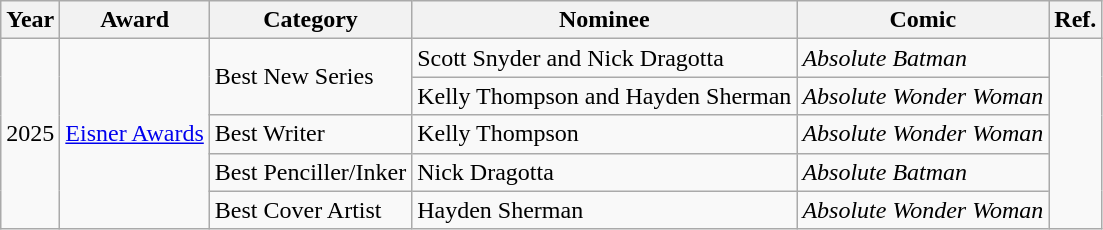<table class="wikitable">
<tr>
<th>Year</th>
<th>Award</th>
<th><strong>Category</strong></th>
<th>Nominee</th>
<th>Comic</th>
<th>Ref.</th>
</tr>
<tr>
<td rowspan="5">2025</td>
<td rowspan="5"><a href='#'>Eisner Awards</a></td>
<td rowspan="2">Best New Series</td>
<td>Scott Snyder and Nick Dragotta</td>
<td><em>Absolute Batman</em></td>
<td rowspan="5"></td>
</tr>
<tr>
<td>Kelly Thompson and Hayden Sherman</td>
<td><em>Absolute Wonder Woman</em></td>
</tr>
<tr>
<td>Best Writer</td>
<td>Kelly Thompson</td>
<td><em>Absolute Wonder Woman</em></td>
</tr>
<tr>
<td>Best Penciller/Inker</td>
<td>Nick Dragotta</td>
<td><em>Absolute Batman</em></td>
</tr>
<tr>
<td>Best Cover Artist</td>
<td>Hayden Sherman</td>
<td><em>Absolute Wonder Woman</em></td>
</tr>
</table>
